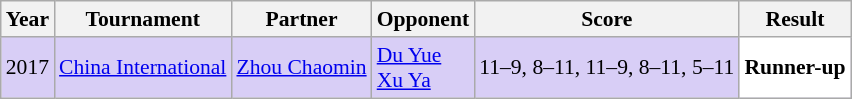<table class="sortable wikitable" style="font-size: 90%;">
<tr>
<th>Year</th>
<th>Tournament</th>
<th>Partner</th>
<th>Opponent</th>
<th>Score</th>
<th>Result</th>
</tr>
<tr style="background:#D8CEF6">
<td align="center">2017</td>
<td align="left"><a href='#'>China International</a></td>
<td align="left"> <a href='#'>Zhou Chaomin</a></td>
<td align="left"> <a href='#'>Du Yue</a> <br>  <a href='#'>Xu Ya</a></td>
<td align="left">11–9, 8–11, 11–9, 8–11, 5–11</td>
<td style="text-align:left; background:white"> <strong>Runner-up</strong></td>
</tr>
</table>
